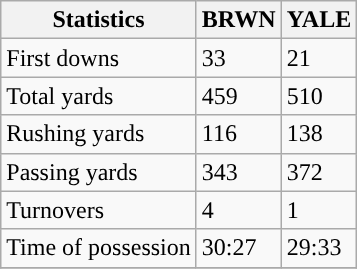<table class="wikitable" style="float: left;">
<tr>
<th>Statistics</th>
<th>BRWN</th>
<th>YALE</th>
</tr>
<tr>
<td>First downs</td>
<td>33</td>
<td>21</td>
</tr>
<tr>
<td>Total yards</td>
<td>459</td>
<td>510</td>
</tr>
<tr>
<td>Rushing yards</td>
<td>116</td>
<td>138</td>
</tr>
<tr>
<td>Passing yards</td>
<td>343</td>
<td>372</td>
</tr>
<tr>
<td>Turnovers</td>
<td>4</td>
<td>1</td>
</tr>
<tr>
<td>Time of possession</td>
<td>30:27</td>
<td>29:33</td>
</tr>
<tr>
</tr>
</table>
